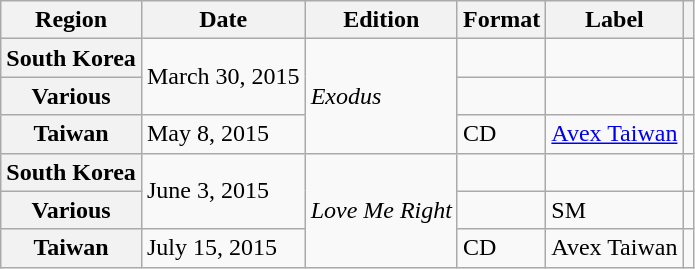<table class="wikitable plainrowheaders">
<tr>
<th scope="col">Region</th>
<th scope="col">Date</th>
<th scope="col">Edition</th>
<th scope="col">Format</th>
<th scope="col">Label</th>
<th scope="col"></th>
</tr>
<tr>
<th scope="row">South Korea</th>
<td rowspan="2">March 30, 2015</td>
<td rowspan="3"><em>Exodus</em></td>
<td></td>
<td></td>
<td style="text-align:center"></td>
</tr>
<tr>
<th scope="row">Various </th>
<td></td>
<td></td>
<td style="text-align:center"></td>
</tr>
<tr>
<th scope="row">Taiwan</th>
<td>May 8, 2015</td>
<td>CD</td>
<td><a href='#'>Avex Taiwan</a></td>
<td style="text-align:center"></td>
</tr>
<tr>
<th scope="row">South Korea</th>
<td rowspan="2">June 3, 2015</td>
<td rowspan="3"><em>Love Me Right</em></td>
<td></td>
<td></td>
<td style="text-align:center"></td>
</tr>
<tr>
<th scope="row">Various </th>
<td></td>
<td>SM</td>
<td style="text-align:center;"></td>
</tr>
<tr>
<th scope="row">Taiwan</th>
<td>July 15, 2015</td>
<td>CD</td>
<td>Avex Taiwan</td>
<td style="text-align:center"></td>
</tr>
</table>
